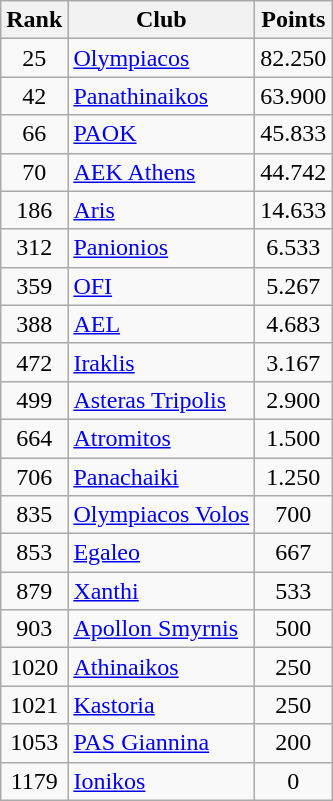<table class="wikitable" style="text-align:center">
<tr>
<th>Rank</th>
<th>Club</th>
<th>Points</th>
</tr>
<tr>
<td>25</td>
<td align="left"><a href='#'>Olympiacos</a></td>
<td>82.250</td>
</tr>
<tr>
<td>42</td>
<td align="left"><a href='#'>Panathinaikos</a></td>
<td>63.900</td>
</tr>
<tr>
<td>66</td>
<td align="left"><a href='#'>PAOK</a></td>
<td>45.833</td>
</tr>
<tr>
<td>70</td>
<td align="left"><a href='#'>AEK Athens</a></td>
<td>44.742</td>
</tr>
<tr>
<td>186</td>
<td align="left"><a href='#'>Aris</a></td>
<td>14.633</td>
</tr>
<tr>
<td>312</td>
<td align="left"><a href='#'>Panionios</a></td>
<td>6.533</td>
</tr>
<tr>
<td>359</td>
<td align="left"><a href='#'>OFI</a></td>
<td>5.267</td>
</tr>
<tr>
<td>388</td>
<td align="left"><a href='#'>AEL</a></td>
<td>4.683</td>
</tr>
<tr>
<td>472</td>
<td align="left"><a href='#'>Iraklis</a></td>
<td>3.167</td>
</tr>
<tr>
<td>499</td>
<td align="left"><a href='#'>Asteras Tripolis</a></td>
<td>2.900</td>
</tr>
<tr>
<td>664</td>
<td align="left"><a href='#'>Atromitos</a></td>
<td>1.500</td>
</tr>
<tr>
<td>706</td>
<td align="left"><a href='#'>Panachaiki</a></td>
<td>1.250</td>
</tr>
<tr>
<td>835</td>
<td align="left"><a href='#'>Olympiacos Volos</a></td>
<td>700</td>
</tr>
<tr>
<td>853</td>
<td align="left"><a href='#'>Egaleo</a></td>
<td>667</td>
</tr>
<tr>
<td>879</td>
<td align="left"><a href='#'>Xanthi</a></td>
<td>533</td>
</tr>
<tr>
<td>903</td>
<td align="left"><a href='#'>Apollon Smyrnis</a></td>
<td>500</td>
</tr>
<tr>
<td>1020</td>
<td align="left"><a href='#'>Athinaikos</a></td>
<td>250</td>
</tr>
<tr>
<td>1021</td>
<td align="left"><a href='#'>Kastoria</a></td>
<td>250</td>
</tr>
<tr>
<td>1053</td>
<td align="left"><a href='#'>PAS Giannina</a></td>
<td>200</td>
</tr>
<tr>
<td>1179</td>
<td align="left"><a href='#'>Ionikos</a></td>
<td>0</td>
</tr>
</table>
